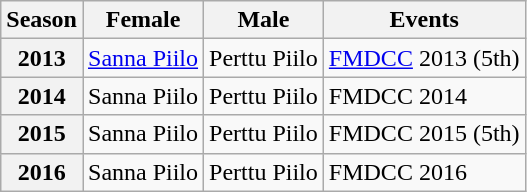<table class="wikitable">
<tr>
<th scope="col">Season</th>
<th scope="col">Female</th>
<th scope="col">Male</th>
<th scope="col">Events</th>
</tr>
<tr>
<th scope="row">2013</th>
<td><a href='#'>Sanna Piilo</a></td>
<td>Perttu Piilo</td>
<td><a href='#'>FMDCC</a> 2013 (5th)</td>
</tr>
<tr>
<th scope="row">2014</th>
<td>Sanna Piilo</td>
<td>Perttu Piilo</td>
<td>FMDCC 2014 </td>
</tr>
<tr>
<th scope="row">2015</th>
<td>Sanna Piilo</td>
<td>Perttu Piilo</td>
<td>FMDCC 2015 (5th)</td>
</tr>
<tr>
<th scope="row">2016</th>
<td>Sanna Piilo</td>
<td>Perttu Piilo</td>
<td>FMDCC 2016 </td>
</tr>
</table>
